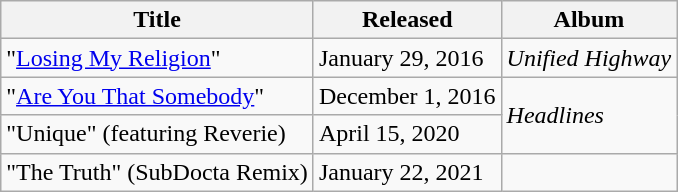<table class="wikitable">
<tr>
<th>Title</th>
<th>Released</th>
<th>Album</th>
</tr>
<tr>
<td>"<a href='#'>Losing My Religion</a>"</td>
<td>January 29, 2016</td>
<td><em>Unified Highway</em></td>
</tr>
<tr>
<td>"<a href='#'>Are You That Somebody</a>"</td>
<td>December 1, 2016</td>
<td rowspan="2"><em>Headlines</em></td>
</tr>
<tr>
<td>"Unique" (featuring Reverie)</td>
<td>April 15, 2020</td>
</tr>
<tr>
<td>"The Truth" (SubDocta Remix)</td>
<td>January 22, 2021</td>
<td></td>
</tr>
</table>
